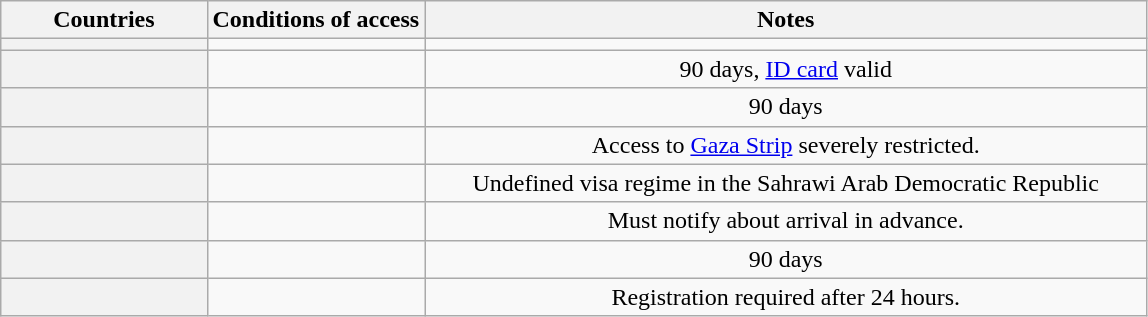<table class="wikitable" style="text-align: center; table-layout: fixed;">
<tr>
<th style="width:18%;">Countries</th>
<th style="width:19%;">Conditions of access</th>
<th>Notes</th>
</tr>
<tr>
<th style="text-align: left;"></th>
<td></td>
<td></td>
</tr>
<tr>
<th style="text-align: left;"></th>
<td></td>
<td>90 days, <a href='#'>ID card</a> valid</td>
</tr>
<tr>
<th style="text-align: left;"></th>
<td></td>
<td>90 days</td>
</tr>
<tr>
<th style="text-align: left;"></th>
<td></td>
<td>Access to <a href='#'>Gaza Strip</a> severely restricted.</td>
</tr>
<tr>
<th style="text-align: left;"></th>
<td></td>
<td>Undefined visa regime in the Sahrawi Arab Democratic Republic</td>
</tr>
<tr>
<th style="text-align: left;"></th>
<td></td>
<td>Must notify about arrival in advance.</td>
</tr>
<tr>
<th style="text-align: left;"></th>
<td></td>
<td>90 days</td>
</tr>
<tr>
<th style="text-align: left;"></th>
<td></td>
<td>Registration required after 24 hours.</td>
</tr>
</table>
